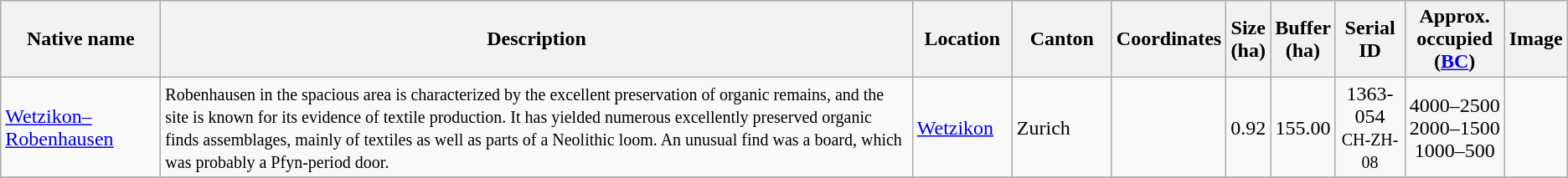<table class="sortable wikitable">
<tr style="background:#efefef;">
<th width="120">Native name</th>
<th>Description</th>
<th width="72">Location</th>
<th width="72">Canton</th>
<th width="60">Coordinates</th>
<th width="18">Size (ha)</th>
<th width="18">Buffer (ha)</th>
<th width="48">Serial ID</th>
<th width="72">Approx. occupied (<a href='#'>BC</a>)</th>
<th>Image</th>
</tr>
<tr>
<td><a href='#'>Wetzikon–Robenhausen</a></td>
<td><small>Robenhausen in the spacious area is characterized by the excellent preservation of organic remains, and the site is known for its evidence of textile production. It has yielded numerous excellently preserved organic finds assemblages, mainly of textiles as well as parts of a Neolithic loom. An unusual find was a board, which was probably a Pfyn-period door.</small></td>
<td><a href='#'>Wetzikon</a></td>
<td>Zurich</td>
<td><small></small></td>
<td align=right>0.92</td>
<td align=right>155.00</td>
<td align="center">1363-054<br><small>CH-ZH-08</small></td>
<td align="center">4000–2500<br>2000–1500 <br>1000–500</td>
<td></td>
</tr>
<tr>
</tr>
</table>
